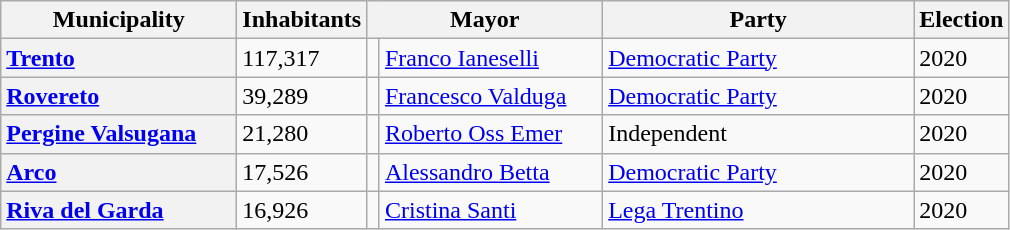<table class="wikitable" border="1">
<tr>
<th scope="col" style="width:150px">Municipality</th>
<th colspan=1>Inhabitants</th>
<th colspan=2 style="width:150px">Mayor</th>
<th colspan=1 style="width:200px">Party</th>
<th colspan=1>Election</th>
</tr>
<tr>
<th scope="row" style="text-align: left;"><a href='#'>Trento</a></th>
<td>117,317</td>
<td></td>
<td><a href='#'>Franco Ianeselli</a></td>
<td><a href='#'>Democratic Party</a></td>
<td>2020</td>
</tr>
<tr>
<th scope="row" style="text-align: left;"><a href='#'>Rovereto</a></th>
<td>39,289</td>
<td></td>
<td><a href='#'>Francesco Valduga</a></td>
<td><a href='#'>Democratic Party</a></td>
<td>2020</td>
</tr>
<tr>
<th scope="row" style="text-align: left;"><a href='#'>Pergine Valsugana</a></th>
<td>21,280</td>
<td></td>
<td><a href='#'>Roberto Oss Emer</a></td>
<td>Independent</td>
<td>2020</td>
</tr>
<tr>
<th scope="row" style="text-align: left;"><a href='#'>Arco</a></th>
<td>17,526</td>
<td></td>
<td><a href='#'>Alessandro Betta</a></td>
<td><a href='#'>Democratic Party</a></td>
<td>2020</td>
</tr>
<tr>
<th scope="row" style="text-align: left;"><a href='#'>Riva del Garda</a></th>
<td>16,926</td>
<td></td>
<td><a href='#'>Cristina Santi</a></td>
<td><a href='#'>Lega Trentino</a></td>
<td>2020</td>
</tr>
</table>
